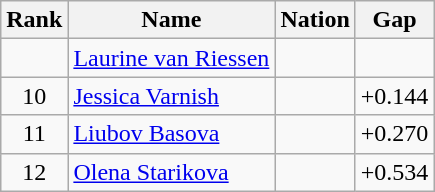<table class="wikitable sortable" style="text-align:center">
<tr>
<th>Rank</th>
<th>Name</th>
<th>Nation</th>
<th>Gap</th>
</tr>
<tr>
<td></td>
<td align=left><a href='#'>Laurine van Riessen</a></td>
<td align=left></td>
<td></td>
</tr>
<tr>
<td>10</td>
<td align=left><a href='#'>Jessica Varnish</a></td>
<td align=left></td>
<td>+0.144</td>
</tr>
<tr>
<td>11</td>
<td align=left><a href='#'>Liubov Basova</a></td>
<td align=left></td>
<td>+0.270</td>
</tr>
<tr>
<td>12</td>
<td align=left><a href='#'>Olena Starikova</a></td>
<td align=left></td>
<td>+0.534</td>
</tr>
</table>
